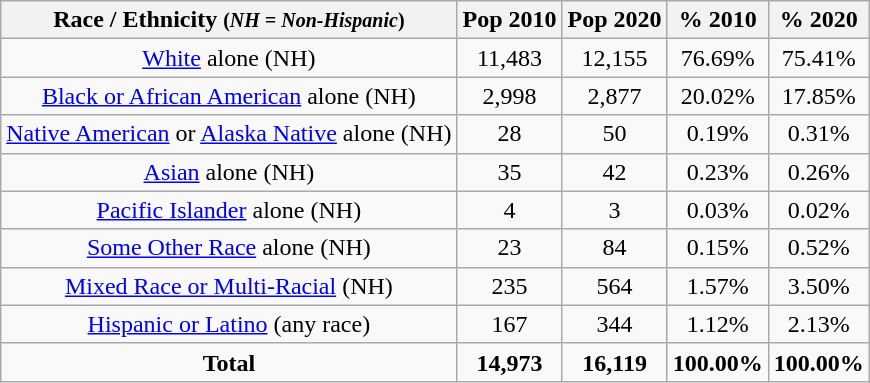<table class="wikitable" style="text-align:center;">
<tr>
<th>Race / Ethnicity <small>(<em>NH = Non-Hispanic</em>)</small></th>
<th>Pop 2010</th>
<th>Pop 2020</th>
<th>% 2010</th>
<th>% 2020</th>
</tr>
<tr>
<td><a href='#'>White</a> alone (NH)</td>
<td>11,483</td>
<td>12,155</td>
<td>76.69%</td>
<td>75.41%</td>
</tr>
<tr>
<td><a href='#'>Black or African American</a> alone (NH)</td>
<td>2,998</td>
<td>2,877</td>
<td>20.02%</td>
<td>17.85%</td>
</tr>
<tr>
<td><a href='#'>Native American</a> or <a href='#'>Alaska Native</a> alone (NH)</td>
<td>28</td>
<td>50</td>
<td>0.19%</td>
<td>0.31%</td>
</tr>
<tr>
<td><a href='#'>Asian</a> alone (NH)</td>
<td>35</td>
<td>42</td>
<td>0.23%</td>
<td>0.26%</td>
</tr>
<tr>
<td><a href='#'>Pacific Islander</a> alone (NH)</td>
<td>4</td>
<td>3</td>
<td>0.03%</td>
<td>0.02%</td>
</tr>
<tr>
<td><a href='#'>Some Other Race</a> alone (NH)</td>
<td>23</td>
<td>84</td>
<td>0.15%</td>
<td>0.52%</td>
</tr>
<tr>
<td><a href='#'>Mixed Race or Multi-Racial</a> (NH)</td>
<td>235</td>
<td>564</td>
<td>1.57%</td>
<td>3.50%</td>
</tr>
<tr>
<td><a href='#'>Hispanic or Latino</a> (any race)</td>
<td>167</td>
<td>344</td>
<td>1.12%</td>
<td>2.13%</td>
</tr>
<tr>
<td><strong>Total</strong></td>
<td><strong>14,973</strong></td>
<td><strong>16,119</strong></td>
<td><strong>100.00%</strong></td>
<td><strong>100.00%</strong></td>
</tr>
</table>
